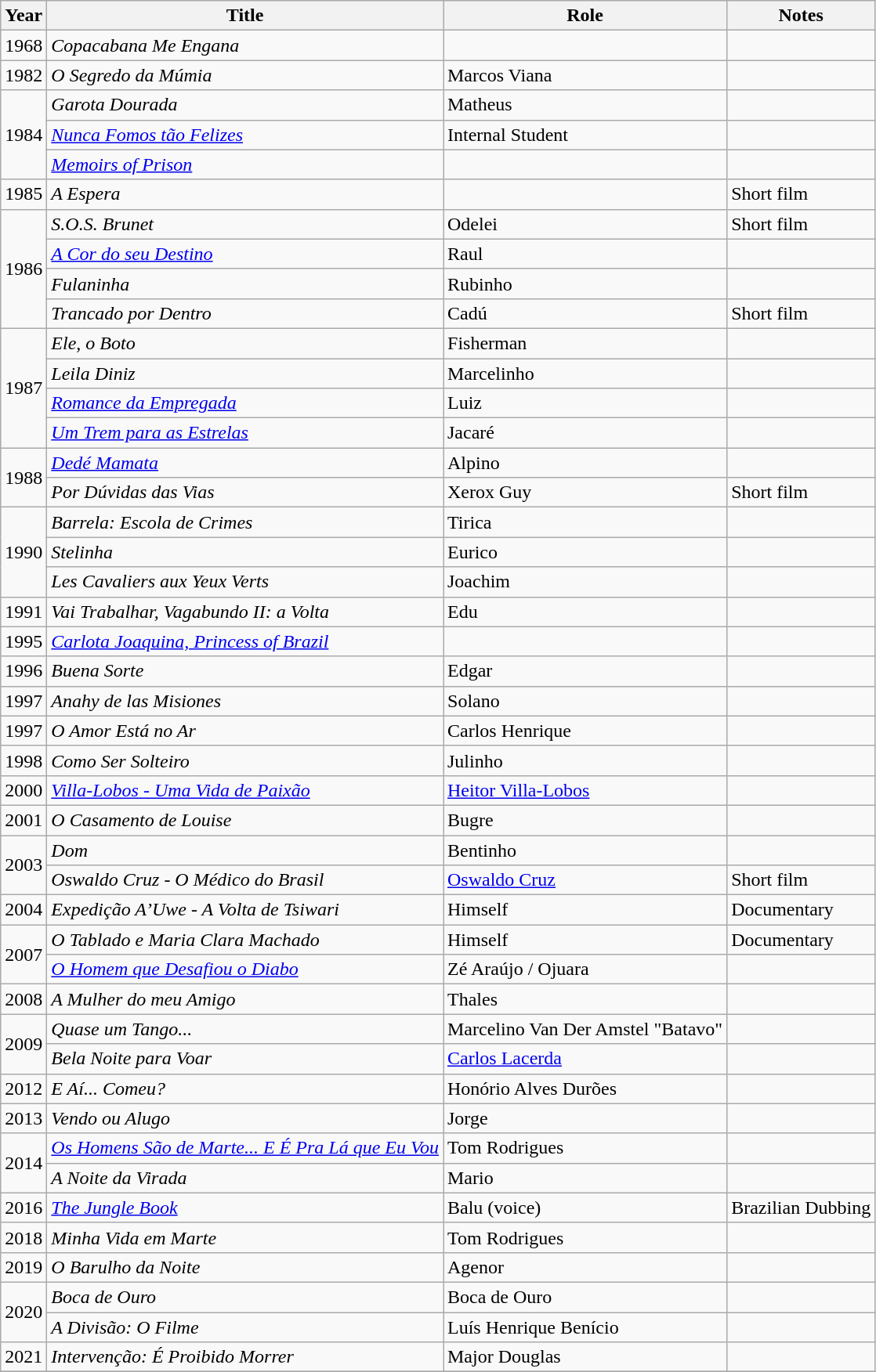<table class="wikitable">
<tr>
<th>Year</th>
<th>Title</th>
<th>Role</th>
<th>Notes</th>
</tr>
<tr>
<td>1968</td>
<td><em>Copacabana Me Engana</em></td>
<td></td>
<td></td>
</tr>
<tr>
<td>1982</td>
<td><em>O Segredo da Múmia</em></td>
<td>Marcos Viana</td>
<td></td>
</tr>
<tr>
<td rowspan="3">1984</td>
<td><em>Garota Dourada</em></td>
<td>Matheus</td>
<td></td>
</tr>
<tr>
<td><em><a href='#'>Nunca Fomos tão Felizes</a></em></td>
<td>Internal Student</td>
<td></td>
</tr>
<tr>
<td><em><a href='#'>Memoirs of Prison</a></em></td>
<td></td>
<td></td>
</tr>
<tr>
<td>1985</td>
<td><em>A Espera</em></td>
<td></td>
<td>Short film </td>
</tr>
<tr>
<td rowspan="4">1986</td>
<td><em>S.O.S. Brunet</em></td>
<td>Odelei</td>
<td>Short film</td>
</tr>
<tr>
<td><em><a href='#'>A Cor do seu Destino</a></em></td>
<td>Raul</td>
<td></td>
</tr>
<tr>
<td><em>Fulaninha</em></td>
<td>Rubinho</td>
<td></td>
</tr>
<tr>
<td><em>Trancado por Dentro</em></td>
<td>Cadú</td>
<td>Short film</td>
</tr>
<tr>
<td rowspan="4">1987</td>
<td><em>Ele, o Boto</em></td>
<td>Fisherman</td>
<td></td>
</tr>
<tr>
<td><em>Leila Diniz</em></td>
<td>Marcelinho</td>
<td></td>
</tr>
<tr>
<td><em><a href='#'>Romance da Empregada</a></em></td>
<td>Luiz</td>
<td></td>
</tr>
<tr>
<td><em><a href='#'>Um Trem para as Estrelas</a></em></td>
<td>Jacaré</td>
<td></td>
</tr>
<tr>
<td rowspan="2">1988</td>
<td><em><a href='#'>Dedé Mamata</a></em></td>
<td>Alpino</td>
<td></td>
</tr>
<tr>
<td><em>Por Dúvidas das Vias</em></td>
<td>Xerox Guy</td>
<td>Short film</td>
</tr>
<tr>
<td rowspan="3">1990</td>
<td><em>Barrela: Escola de Crimes</em></td>
<td>Tirica</td>
<td></td>
</tr>
<tr>
<td><em>Stelinha</em></td>
<td>Eurico</td>
<td></td>
</tr>
<tr>
<td><em>Les Cavaliers aux Yeux Verts</em></td>
<td>Joachim</td>
<td></td>
</tr>
<tr>
<td>1991</td>
<td><em>Vai Trabalhar, Vagabundo II: a Volta</em></td>
<td>Edu</td>
<td></td>
</tr>
<tr>
<td>1995</td>
<td><em><a href='#'>Carlota Joaquina, Princess of Brazil</a></em></td>
<td></td>
<td></td>
</tr>
<tr>
<td>1996</td>
<td><em>Buena Sorte</em></td>
<td>Edgar</td>
<td></td>
</tr>
<tr>
<td>1997</td>
<td><em>Anahy de las Misiones</em></td>
<td>Solano</td>
<td></td>
</tr>
<tr>
<td>1997</td>
<td><em>O Amor Está no Ar</em></td>
<td>Carlos Henrique</td>
<td></td>
</tr>
<tr>
<td>1998</td>
<td><em>Como Ser Solteiro</em></td>
<td>Julinho</td>
<td></td>
</tr>
<tr>
<td>2000</td>
<td><em><a href='#'>Villa-Lobos - Uma Vida de Paixão</a></em></td>
<td><a href='#'>Heitor Villa-Lobos</a></td>
<td></td>
</tr>
<tr>
<td>2001</td>
<td><em>O Casamento de Louise</em></td>
<td>Bugre</td>
<td></td>
</tr>
<tr>
<td rowspan="2">2003</td>
<td><em>Dom</em></td>
<td>Bentinho</td>
<td></td>
</tr>
<tr>
<td><em>Oswaldo Cruz - O Médico do Brasil</em></td>
<td><a href='#'>Oswaldo Cruz</a></td>
<td>Short film</td>
</tr>
<tr>
<td>2004</td>
<td><em>Expedição A’Uwe - A Volta de Tsiwari</em></td>
<td>Himself</td>
<td>Documentary</td>
</tr>
<tr>
<td rowspan="2">2007</td>
<td><em>O Tablado e Maria Clara Machado</em></td>
<td>Himself</td>
<td>Documentary</td>
</tr>
<tr>
<td><em><a href='#'>O Homem que Desafiou o Diabo</a></em></td>
<td>Zé Araújo / Ojuara</td>
<td></td>
</tr>
<tr>
<td>2008</td>
<td><em>A Mulher do meu Amigo</em></td>
<td>Thales</td>
<td></td>
</tr>
<tr>
<td rowspan="2">2009</td>
<td><em>Quase um Tango...</em></td>
<td>Marcelino Van Der Amstel "Batavo"</td>
<td></td>
</tr>
<tr>
<td><em>Bela Noite para Voar</em></td>
<td><a href='#'>Carlos Lacerda</a></td>
<td></td>
</tr>
<tr>
<td>2012</td>
<td><em>E Aí... Comeu?</em></td>
<td>Honório Alves Durões</td>
<td></td>
</tr>
<tr>
<td>2013</td>
<td><em>Vendo ou Alugo</em></td>
<td>Jorge</td>
<td></td>
</tr>
<tr>
<td rowspan="2">2014</td>
<td><em><a href='#'>Os Homens São de Marte... E É Pra Lá que Eu Vou</a></em></td>
<td>Tom Rodrigues</td>
<td></td>
</tr>
<tr>
<td><em>A Noite da Virada</em></td>
<td>Mario</td>
<td></td>
</tr>
<tr>
<td>2016</td>
<td><em><a href='#'>The Jungle Book</a></em></td>
<td>Balu (voice)</td>
<td>Brazilian Dubbing</td>
</tr>
<tr>
<td>2018</td>
<td><em>Minha Vida em Marte</em></td>
<td>Tom Rodrigues</td>
<td></td>
</tr>
<tr>
<td>2019</td>
<td><em>O Barulho da Noite</em></td>
<td>Agenor</td>
<td></td>
</tr>
<tr>
<td rowspan="2">2020</td>
<td><em>Boca de Ouro</em></td>
<td>Boca de Ouro</td>
<td></td>
</tr>
<tr>
<td><em>A Divisão: O Filme</em></td>
<td>Luís Henrique Benício</td>
<td></td>
</tr>
<tr>
<td>2021</td>
<td><em>Intervenção: É Proibido Morrer</em></td>
<td>Major Douglas</td>
<td></td>
</tr>
<tr>
</tr>
</table>
